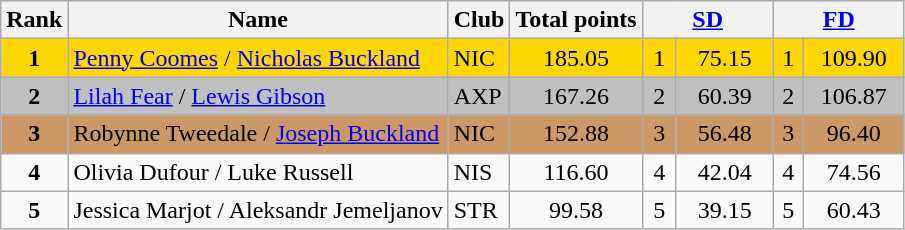<table class="wikitable sortable">
<tr>
<th>Rank</th>
<th>Name</th>
<th>Club</th>
<th>Total points</th>
<th colspan="2" width="80px"><a href='#'>SD</a></th>
<th colspan="2" width="80px"><a href='#'>FD</a></th>
</tr>
<tr bgcolor="gold">
<td align="center"><strong>1</strong></td>
<td><a href='#'>Penny Coomes</a> / <a href='#'>Nicholas Buckland</a></td>
<td>NIC</td>
<td align="center">185.05</td>
<td align="center">1</td>
<td align="center">75.15</td>
<td align="center">1</td>
<td align="center">109.90</td>
</tr>
<tr bgcolor="silver">
<td align="center"><strong>2</strong></td>
<td><a href='#'>Lilah Fear</a> / <a href='#'>Lewis Gibson</a></td>
<td>AXP</td>
<td align="center">167.26</td>
<td align="center">2</td>
<td align="center">60.39</td>
<td align="center">2</td>
<td align="center">106.87</td>
</tr>
<tr bgcolor="cc9966">
<td align="center"><strong>3</strong></td>
<td>Robynne Tweedale / <a href='#'>Joseph Buckland</a></td>
<td>NIC</td>
<td align="center">152.88</td>
<td align="center">3</td>
<td align="center">56.48</td>
<td align="center">3</td>
<td align="center">96.40</td>
</tr>
<tr>
<td align="center"><strong>4</strong></td>
<td>Olivia Dufour / Luke Russell</td>
<td>NIS</td>
<td align="center">116.60</td>
<td align="center">4</td>
<td align="center">42.04</td>
<td align="center">4</td>
<td align="center">74.56</td>
</tr>
<tr>
<td align="center"><strong>5</strong></td>
<td>Jessica Marjot / Aleksandr Jemeljanov</td>
<td>STR</td>
<td align="center">99.58</td>
<td align="center">5</td>
<td align="center">39.15</td>
<td align="center">5</td>
<td align="center">60.43</td>
</tr>
</table>
